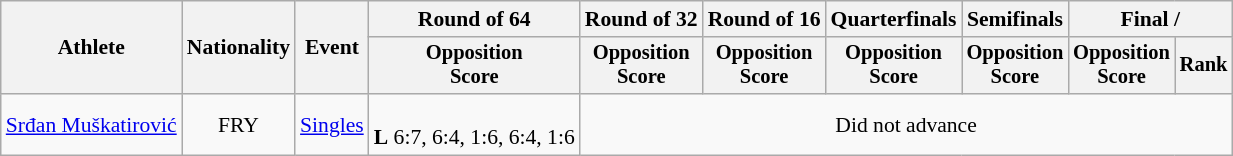<table class=wikitable style="font-size:90%">
<tr>
<th rowspan=2>Athlete</th>
<th rowspan=2>Nationality</th>
<th rowspan=2>Event</th>
<th>Round of 64</th>
<th>Round of 32</th>
<th>Round of 16</th>
<th>Quarterfinals</th>
<th>Semifinals</th>
<th colspan=2>Final / </th>
</tr>
<tr style="font-size:95%">
<th>Opposition<br>Score</th>
<th>Opposition<br>Score</th>
<th>Opposition<br>Score</th>
<th>Opposition<br>Score</th>
<th>Opposition<br>Score</th>
<th>Opposition<br>Score</th>
<th>Rank</th>
</tr>
<tr align=center>
<td align=left><a href='#'>Srđan Muškatirović</a></td>
<td align=center> FRY</td>
<td><a href='#'>Singles</a></td>
<td><br><strong>L</strong> 6:7, 6:4, 1:6, 6:4, 1:6</td>
<td colspan=6>Did not advance</td>
</tr>
</table>
